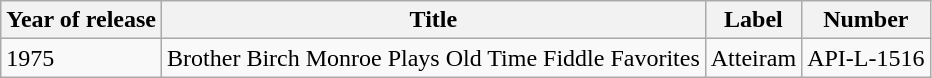<table class="wikitable">
<tr>
<th>Year of release</th>
<th>Title</th>
<th>Label</th>
<th>Number</th>
</tr>
<tr>
<td>1975</td>
<td>Brother Birch Monroe Plays Old Time Fiddle Favorites</td>
<td>Atteiram</td>
<td>API-L-1516</td>
</tr>
</table>
